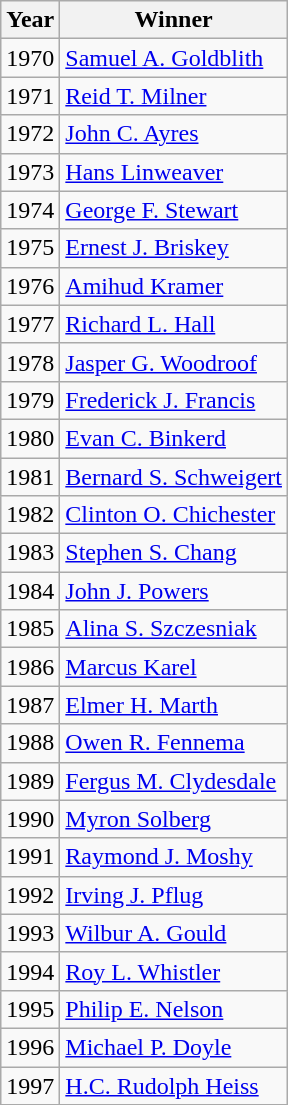<table class="wikitable">
<tr>
<th>Year</th>
<th>Winner</th>
</tr>
<tr>
<td>1970</td>
<td><a href='#'>Samuel A. Goldblith</a></td>
</tr>
<tr>
<td>1971</td>
<td><a href='#'>Reid T. Milner</a></td>
</tr>
<tr>
<td>1972</td>
<td><a href='#'>John C. Ayres</a></td>
</tr>
<tr>
<td>1973</td>
<td><a href='#'>Hans Linweaver</a></td>
</tr>
<tr>
<td>1974</td>
<td><a href='#'>George F. Stewart</a></td>
</tr>
<tr>
<td>1975</td>
<td><a href='#'>Ernest J. Briskey</a></td>
</tr>
<tr>
<td>1976</td>
<td><a href='#'>Amihud Kramer</a></td>
</tr>
<tr>
<td>1977</td>
<td><a href='#'>Richard L. Hall</a></td>
</tr>
<tr>
<td>1978</td>
<td><a href='#'>Jasper G. Woodroof</a></td>
</tr>
<tr>
<td>1979</td>
<td><a href='#'>Frederick J. Francis</a></td>
</tr>
<tr>
<td>1980</td>
<td><a href='#'>Evan C. Binkerd</a></td>
</tr>
<tr>
<td>1981</td>
<td><a href='#'>Bernard S. Schweigert</a></td>
</tr>
<tr>
<td>1982</td>
<td><a href='#'>Clinton O. Chichester</a></td>
</tr>
<tr>
<td>1983</td>
<td><a href='#'>Stephen S. Chang</a></td>
</tr>
<tr>
<td>1984</td>
<td><a href='#'>John J. Powers</a></td>
</tr>
<tr>
<td>1985</td>
<td><a href='#'>Alina S. Szczesniak</a></td>
</tr>
<tr>
<td>1986</td>
<td><a href='#'>Marcus Karel</a></td>
</tr>
<tr>
<td>1987</td>
<td><a href='#'>Elmer H. Marth</a></td>
</tr>
<tr>
<td>1988</td>
<td><a href='#'>Owen R. Fennema</a></td>
</tr>
<tr>
<td>1989</td>
<td><a href='#'>Fergus M. Clydesdale</a></td>
</tr>
<tr>
<td>1990</td>
<td><a href='#'>Myron Solberg</a></td>
</tr>
<tr>
<td>1991</td>
<td><a href='#'>Raymond J. Moshy</a></td>
</tr>
<tr>
<td>1992</td>
<td><a href='#'>Irving J. Pflug</a></td>
</tr>
<tr>
<td>1993</td>
<td><a href='#'>Wilbur A. Gould</a></td>
</tr>
<tr>
<td>1994</td>
<td><a href='#'>Roy L. Whistler</a></td>
</tr>
<tr>
<td>1995</td>
<td><a href='#'>Philip E. Nelson</a></td>
</tr>
<tr>
<td>1996</td>
<td><a href='#'>Michael P. Doyle</a></td>
</tr>
<tr>
<td>1997</td>
<td><a href='#'>H.C. Rudolph Heiss</a></td>
</tr>
</table>
